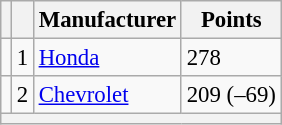<table class="wikitable" style="font-size: 95%;">
<tr>
<th scope="col"></th>
<th scope="col"></th>
<th scope="col">Manufacturer</th>
<th scope="col">Points</th>
</tr>
<tr>
<td align="left"></td>
<td align="center">1</td>
<td><a href='#'>Honda</a></td>
<td>278</td>
</tr>
<tr>
<td align="left"></td>
<td align="center">2</td>
<td><a href='#'>Chevrolet</a></td>
<td>209 (–69)</td>
</tr>
<tr>
<th colspan=4></th>
</tr>
</table>
